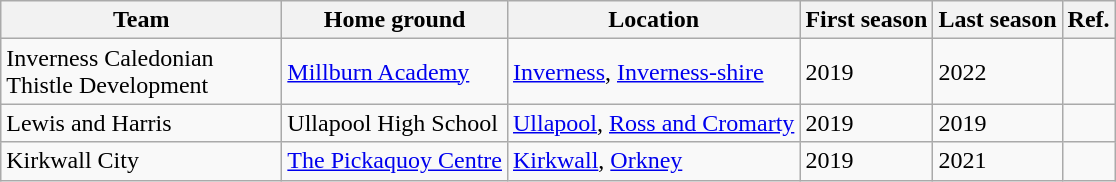<table class="wikitable sortable">
<tr>
<th scope="col" style="width: 180px;">Team</th>
<th>Home ground</th>
<th>Location</th>
<th>First season</th>
<th>Last season</th>
<th>Ref.</th>
</tr>
<tr>
<td>Inverness Caledonian Thistle Development</td>
<td><a href='#'>Millburn Academy</a></td>
<td><a href='#'>Inverness</a>, <a href='#'>Inverness-shire</a></td>
<td>2019</td>
<td>2022</td>
<td></td>
</tr>
<tr>
<td>Lewis and Harris</td>
<td>Ullapool High School</td>
<td><a href='#'>Ullapool</a>, <a href='#'>Ross and Cromarty</a></td>
<td>2019</td>
<td>2019</td>
<td></td>
</tr>
<tr>
<td>Kirkwall City</td>
<td><a href='#'>The Pickaquoy Centre</a></td>
<td><a href='#'>Kirkwall</a>, <a href='#'>Orkney</a></td>
<td>2019</td>
<td>2021</td>
<td></td>
</tr>
</table>
